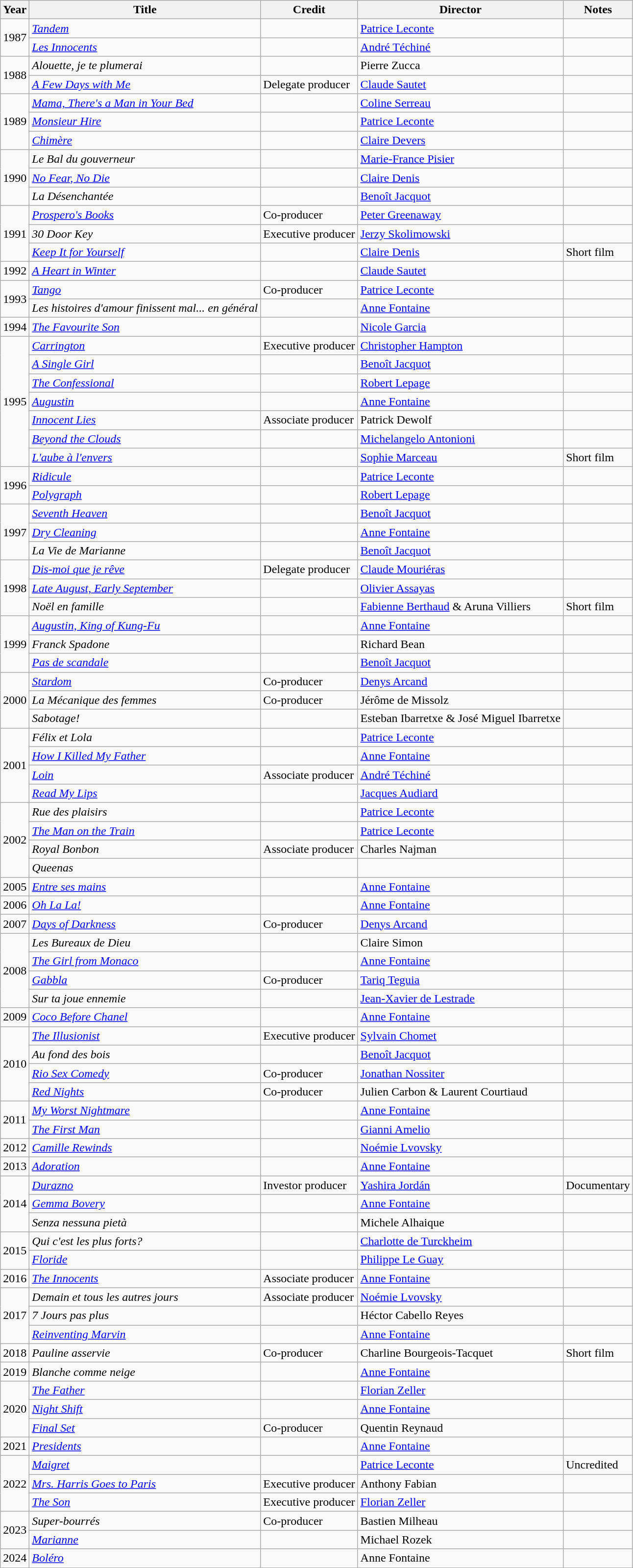<table class="wikitable">
<tr>
<th>Year</th>
<th>Title</th>
<th>Credit</th>
<th>Director</th>
<th>Notes</th>
</tr>
<tr>
<td rowspan="2">1987</td>
<td><em><a href='#'>Tandem</a></em></td>
<td></td>
<td><a href='#'>Patrice Leconte</a></td>
<td></td>
</tr>
<tr>
<td><em><a href='#'>Les Innocents</a></em></td>
<td></td>
<td><a href='#'>André Téchiné</a></td>
<td></td>
</tr>
<tr>
<td rowspan="2">1988</td>
<td><em>Alouette, je te plumerai</em></td>
<td></td>
<td>Pierre Zucca</td>
<td></td>
</tr>
<tr>
<td><em><a href='#'>A Few Days with Me</a></em></td>
<td>Delegate producer</td>
<td><a href='#'>Claude Sautet</a></td>
<td></td>
</tr>
<tr>
<td rowspan="3">1989</td>
<td><em><a href='#'>Mama, There's a Man in Your Bed</a></em></td>
<td></td>
<td><a href='#'>Coline Serreau</a></td>
<td></td>
</tr>
<tr>
<td><em><a href='#'>Monsieur Hire</a></em></td>
<td></td>
<td><a href='#'>Patrice Leconte</a></td>
<td></td>
</tr>
<tr>
<td><em><a href='#'>Chimère</a></em></td>
<td></td>
<td><a href='#'>Claire Devers</a></td>
<td></td>
</tr>
<tr>
<td rowspan="3">1990</td>
<td><em>Le Bal du gouverneur</em></td>
<td></td>
<td><a href='#'>Marie-France Pisier</a></td>
<td></td>
</tr>
<tr>
<td><em><a href='#'>No Fear, No Die</a></em></td>
<td></td>
<td><a href='#'>Claire Denis</a></td>
<td></td>
</tr>
<tr>
<td><em>La Désenchantée</em></td>
<td></td>
<td><a href='#'>Benoît Jacquot</a></td>
<td></td>
</tr>
<tr>
<td rowspan="3">1991</td>
<td><em><a href='#'>Prospero's Books</a></em></td>
<td>Co-producer</td>
<td><a href='#'>Peter Greenaway</a></td>
<td></td>
</tr>
<tr>
<td><em>30 Door Key</em></td>
<td>Executive producer</td>
<td><a href='#'>Jerzy Skolimowski</a></td>
<td></td>
</tr>
<tr>
<td><em><a href='#'>Keep It for Yourself</a></em></td>
<td></td>
<td><a href='#'>Claire Denis</a></td>
<td>Short film</td>
</tr>
<tr>
<td>1992</td>
<td><em><a href='#'>A Heart in Winter</a></em></td>
<td></td>
<td><a href='#'>Claude Sautet</a></td>
<td></td>
</tr>
<tr>
<td rowspan="2">1993</td>
<td><em><a href='#'>Tango</a></em></td>
<td>Co-producer</td>
<td><a href='#'>Patrice Leconte</a></td>
<td></td>
</tr>
<tr>
<td><em>Les histoires d'amour finissent mal... en général</em></td>
<td></td>
<td><a href='#'>Anne Fontaine</a></td>
<td></td>
</tr>
<tr>
<td>1994</td>
<td><em><a href='#'>The Favourite Son</a></em></td>
<td></td>
<td><a href='#'>Nicole Garcia</a></td>
<td></td>
</tr>
<tr>
<td rowspan="7">1995</td>
<td><em><a href='#'>Carrington</a></em></td>
<td>Executive producer</td>
<td><a href='#'>Christopher Hampton</a></td>
<td></td>
</tr>
<tr>
<td><em><a href='#'>A Single Girl</a></em></td>
<td></td>
<td><a href='#'>Benoît Jacquot</a></td>
<td></td>
</tr>
<tr>
<td><em><a href='#'>The Confessional</a></em></td>
<td></td>
<td><a href='#'>Robert Lepage</a></td>
<td></td>
</tr>
<tr>
<td><em><a href='#'>Augustin</a></em></td>
<td></td>
<td><a href='#'>Anne Fontaine</a></td>
<td></td>
</tr>
<tr>
<td><em><a href='#'>Innocent Lies</a></em></td>
<td>Associate producer</td>
<td>Patrick Dewolf</td>
<td></td>
</tr>
<tr>
<td><em><a href='#'>Beyond the Clouds</a></em></td>
<td></td>
<td><a href='#'>Michelangelo Antonioni</a></td>
<td></td>
</tr>
<tr>
<td><em><a href='#'>L'aube à l'envers</a></em></td>
<td></td>
<td><a href='#'>Sophie Marceau</a></td>
<td>Short film</td>
</tr>
<tr>
<td rowspan="2">1996</td>
<td><em><a href='#'>Ridicule</a></em></td>
<td></td>
<td><a href='#'>Patrice Leconte</a></td>
<td></td>
</tr>
<tr>
<td><em><a href='#'>Polygraph</a></em></td>
<td></td>
<td><a href='#'>Robert Lepage</a></td>
<td></td>
</tr>
<tr>
<td rowspan="3">1997</td>
<td><em><a href='#'>Seventh Heaven</a></em></td>
<td></td>
<td><a href='#'>Benoît Jacquot</a></td>
<td></td>
</tr>
<tr>
<td><em><a href='#'>Dry Cleaning</a></em></td>
<td></td>
<td><a href='#'>Anne Fontaine</a></td>
<td></td>
</tr>
<tr>
<td><em>La Vie de Marianne</em></td>
<td></td>
<td><a href='#'>Benoît Jacquot</a></td>
<td></td>
</tr>
<tr>
<td rowspan="3">1998</td>
<td><em><a href='#'>Dis-moi que je rêve</a></em></td>
<td>Delegate producer</td>
<td><a href='#'>Claude Mouriéras</a></td>
<td></td>
</tr>
<tr>
<td><em><a href='#'>Late August, Early September</a></em></td>
<td></td>
<td><a href='#'>Olivier Assayas</a></td>
<td></td>
</tr>
<tr>
<td><em>Noël en famille</em></td>
<td></td>
<td><a href='#'>Fabienne Berthaud</a> & Aruna Villiers</td>
<td>Short film</td>
</tr>
<tr>
<td rowspan="3">1999</td>
<td><em><a href='#'>Augustin, King of Kung-Fu</a></em></td>
<td></td>
<td><a href='#'>Anne Fontaine</a></td>
<td></td>
</tr>
<tr>
<td><em>Franck Spadone</em></td>
<td></td>
<td>Richard Bean</td>
<td></td>
</tr>
<tr>
<td><em><a href='#'>Pas de scandale</a></em></td>
<td></td>
<td><a href='#'>Benoît Jacquot</a></td>
<td></td>
</tr>
<tr>
<td rowspan="3">2000</td>
<td><em><a href='#'>Stardom</a></em></td>
<td>Co-producer</td>
<td><a href='#'>Denys Arcand</a></td>
<td></td>
</tr>
<tr>
<td><em>La Mécanique des femmes</em></td>
<td>Co-producer</td>
<td>Jérôme de Missolz</td>
<td></td>
</tr>
<tr>
<td><em>Sabotage!</em></td>
<td></td>
<td>Esteban Ibarretxe & José Miguel Ibarretxe</td>
<td></td>
</tr>
<tr>
<td rowspan="4">2001</td>
<td><em>Félix et Lola</em></td>
<td></td>
<td><a href='#'>Patrice Leconte</a></td>
<td></td>
</tr>
<tr>
<td><em><a href='#'>How I Killed My Father</a></em></td>
<td></td>
<td><a href='#'>Anne Fontaine</a></td>
<td></td>
</tr>
<tr>
<td><em><a href='#'>Loin</a></em></td>
<td>Associate producer</td>
<td><a href='#'>André Téchiné</a></td>
<td></td>
</tr>
<tr>
<td><em><a href='#'>Read My Lips</a></em></td>
<td></td>
<td><a href='#'>Jacques Audiard</a></td>
<td></td>
</tr>
<tr>
<td rowspan="4">2002</td>
<td><em>Rue des plaisirs</em></td>
<td></td>
<td><a href='#'>Patrice Leconte</a></td>
<td></td>
</tr>
<tr>
<td><em><a href='#'>The Man on the Train</a></em></td>
<td></td>
<td><a href='#'>Patrice Leconte</a></td>
<td></td>
</tr>
<tr>
<td><em>Royal Bonbon</em></td>
<td>Associate producer</td>
<td>Charles Najman</td>
<td></td>
</tr>
<tr>
<td><em>Queenas</em></td>
<td></td>
<td></td>
<td></td>
</tr>
<tr>
<td>2005</td>
<td><em><a href='#'>Entre ses mains</a></em></td>
<td></td>
<td><a href='#'>Anne Fontaine</a></td>
<td></td>
</tr>
<tr>
<td>2006</td>
<td><em><a href='#'>Oh La La!</a></em></td>
<td></td>
<td><a href='#'>Anne Fontaine</a></td>
<td></td>
</tr>
<tr>
<td>2007</td>
<td><em><a href='#'>Days of Darkness</a></em></td>
<td>Co-producer</td>
<td><a href='#'>Denys Arcand</a></td>
<td></td>
</tr>
<tr>
<td rowspan="4">2008</td>
<td><em>Les Bureaux de Dieu</em></td>
<td></td>
<td>Claire Simon</td>
<td></td>
</tr>
<tr>
<td><em><a href='#'>The Girl from Monaco</a></em></td>
<td></td>
<td><a href='#'>Anne Fontaine</a></td>
<td></td>
</tr>
<tr>
<td><em><a href='#'>Gabbla</a></em></td>
<td>Co-producer</td>
<td><a href='#'>Tariq Teguia</a></td>
<td></td>
</tr>
<tr>
<td><em>Sur ta joue ennemie</em></td>
<td></td>
<td><a href='#'>Jean-Xavier de Lestrade</a></td>
<td></td>
</tr>
<tr>
<td>2009</td>
<td><em><a href='#'>Coco Before Chanel</a></em></td>
<td></td>
<td><a href='#'>Anne Fontaine</a></td>
<td></td>
</tr>
<tr>
<td rowspan="4">2010</td>
<td><em><a href='#'>The Illusionist</a></em></td>
<td>Executive producer</td>
<td><a href='#'>Sylvain Chomet</a></td>
<td></td>
</tr>
<tr>
<td><em>Au fond des bois</em></td>
<td></td>
<td><a href='#'>Benoît Jacquot</a></td>
<td></td>
</tr>
<tr>
<td><em><a href='#'>Rio Sex Comedy</a></em></td>
<td>Co-producer</td>
<td><a href='#'>Jonathan Nossiter</a></td>
<td></td>
</tr>
<tr>
<td><em><a href='#'>Red Nights</a></em></td>
<td>Co-producer</td>
<td>Julien Carbon & Laurent Courtiaud</td>
<td></td>
</tr>
<tr>
<td rowspan="2">2011</td>
<td><em><a href='#'>My Worst Nightmare</a></em></td>
<td></td>
<td><a href='#'>Anne Fontaine</a></td>
<td></td>
</tr>
<tr>
<td><em><a href='#'>The First Man</a></em></td>
<td></td>
<td><a href='#'>Gianni Amelio</a></td>
<td></td>
</tr>
<tr>
<td>2012</td>
<td><em><a href='#'>Camille Rewinds</a></em></td>
<td></td>
<td><a href='#'>Noémie Lvovsky</a></td>
<td></td>
</tr>
<tr>
<td>2013</td>
<td><em><a href='#'>Adoration</a></em></td>
<td></td>
<td><a href='#'>Anne Fontaine</a></td>
<td></td>
</tr>
<tr>
<td rowspan="3">2014</td>
<td><em><a href='#'>Durazno</a></em></td>
<td>Investor producer</td>
<td><a href='#'>Yashira Jordán</a></td>
<td>Documentary</td>
</tr>
<tr>
<td><em><a href='#'>Gemma Bovery</a></em></td>
<td></td>
<td><a href='#'>Anne Fontaine</a></td>
<td></td>
</tr>
<tr>
<td><em>Senza nessuna pietà</em></td>
<td></td>
<td>Michele Alhaique</td>
<td></td>
</tr>
<tr>
<td rowspan="2">2015</td>
<td><em>Qui c'est les plus forts?</em></td>
<td></td>
<td><a href='#'>Charlotte de Turckheim</a></td>
<td></td>
</tr>
<tr>
<td><em><a href='#'>Floride</a></em></td>
<td></td>
<td><a href='#'>Philippe Le Guay</a></td>
<td></td>
</tr>
<tr>
<td>2016</td>
<td><em><a href='#'>The Innocents</a></em></td>
<td>Associate producer</td>
<td><a href='#'>Anne Fontaine</a></td>
<td></td>
</tr>
<tr>
<td rowspan="3">2017</td>
<td><em>Demain et tous les autres jours</em></td>
<td>Associate producer</td>
<td><a href='#'>Noémie Lvovsky</a></td>
<td></td>
</tr>
<tr>
<td><em>7 Jours pas plus</em></td>
<td></td>
<td>Héctor Cabello Reyes</td>
<td></td>
</tr>
<tr>
<td><em><a href='#'>Reinventing Marvin</a></em></td>
<td></td>
<td><a href='#'>Anne Fontaine</a></td>
<td></td>
</tr>
<tr>
<td>2018</td>
<td><em>Pauline asservie</em></td>
<td>Co-producer</td>
<td>Charline Bourgeois-Tacquet</td>
<td>Short film</td>
</tr>
<tr>
<td>2019</td>
<td><em>Blanche comme neige</em></td>
<td></td>
<td><a href='#'>Anne Fontaine</a></td>
<td></td>
</tr>
<tr>
<td rowspan="3">2020</td>
<td><em><a href='#'>The Father</a></em></td>
<td></td>
<td><a href='#'>Florian Zeller</a></td>
<td></td>
</tr>
<tr>
<td><em><a href='#'>Night Shift</a></em></td>
<td></td>
<td><a href='#'>Anne Fontaine</a></td>
<td></td>
</tr>
<tr>
<td><em><a href='#'>Final Set</a></em></td>
<td>Co-producer</td>
<td>Quentin Reynaud</td>
<td></td>
</tr>
<tr>
<td>2021</td>
<td><em><a href='#'>Presidents</a></em></td>
<td></td>
<td><a href='#'>Anne Fontaine</a></td>
<td></td>
</tr>
<tr>
<td rowspan="3">2022</td>
<td><em><a href='#'>Maigret</a></em></td>
<td></td>
<td><a href='#'>Patrice Leconte</a></td>
<td>Uncredited</td>
</tr>
<tr>
<td><em><a href='#'>Mrs. Harris Goes to Paris</a></em></td>
<td>Executive producer</td>
<td>Anthony Fabian</td>
<td></td>
</tr>
<tr>
<td><em><a href='#'>The Son</a></em></td>
<td>Executive producer</td>
<td><a href='#'>Florian Zeller</a></td>
<td></td>
</tr>
<tr>
<td rowspan="2">2023</td>
<td><em>Super-bourrés</em></td>
<td>Co-producer</td>
<td>Bastien Milheau</td>
<td></td>
</tr>
<tr>
<td><em><a href='#'>Marianne</a></em></td>
<td></td>
<td>Michael Rozek</td>
<td></td>
</tr>
<tr>
<td>2024</td>
<td><em><a href='#'>Boléro</a></em></td>
<td></td>
<td>Anne Fontaine</td>
<td></td>
</tr>
<tr>
</tr>
</table>
